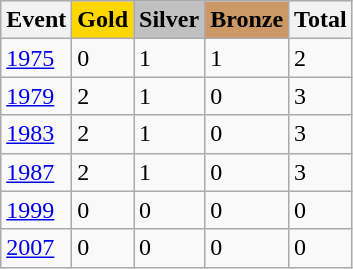<table class="wikitable">
<tr>
<th>Event</th>
<td style="background:gold; font-weight:bold;">Gold</td>
<td style="background:silver; font-weight:bold;">Silver</td>
<td style="background:#c96; font-weight:bold;">Bronze</td>
<th>Total</th>
</tr>
<tr>
<td><a href='#'>1975</a></td>
<td>0</td>
<td>1</td>
<td>1</td>
<td>2</td>
</tr>
<tr>
<td><a href='#'>1979</a></td>
<td>2</td>
<td>1</td>
<td>0</td>
<td>3</td>
</tr>
<tr>
<td><a href='#'>1983</a></td>
<td>2</td>
<td>1</td>
<td>0</td>
<td>3</td>
</tr>
<tr>
<td><a href='#'>1987</a></td>
<td>2</td>
<td>1</td>
<td>0</td>
<td>3</td>
</tr>
<tr>
<td><a href='#'>1999</a></td>
<td>0</td>
<td>0</td>
<td>0</td>
<td>0</td>
</tr>
<tr>
<td><a href='#'>2007</a></td>
<td>0</td>
<td>0</td>
<td>0</td>
<td>0</td>
</tr>
</table>
